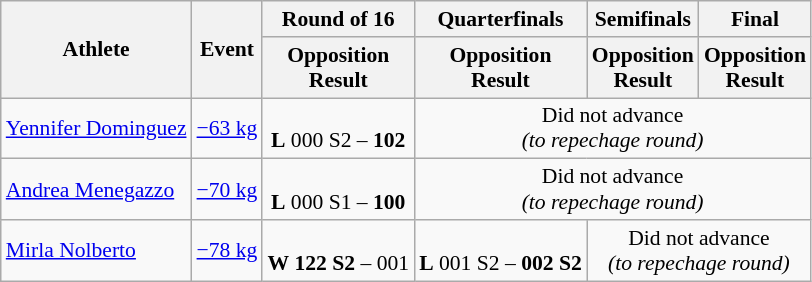<table class="wikitable" style="font-size:90%">
<tr>
<th rowspan="2">Athlete</th>
<th rowspan="2">Event</th>
<th>Round of 16</th>
<th>Quarterfinals</th>
<th>Semifinals</th>
<th>Final</th>
</tr>
<tr>
<th>Opposition<br>Result</th>
<th>Opposition<br>Result</th>
<th>Opposition<br>Result</th>
<th>Opposition<br>Result</th>
</tr>
<tr>
<td><a href='#'>Yennifer Dominguez</a></td>
<td><a href='#'>−63 kg</a></td>
<td align=center><br><strong>L</strong> 000 S2 – <strong>102</strong></td>
<td align=center colspan="5">Did not advance<br><em>(to repechage round)</em></td>
</tr>
<tr>
<td><a href='#'>Andrea Menegazzo</a></td>
<td><a href='#'>−70 kg</a></td>
<td align=center><br><strong>L</strong> 000 S1 – <strong>100</strong></td>
<td align=center colspan="5">Did not advance<br><em>(to repechage round)</em></td>
</tr>
<tr>
<td><a href='#'>Mirla Nolberto</a></td>
<td><a href='#'>−78 kg</a></td>
<td align=center><br><strong>W</strong> <strong>122 S2</strong> – 001</td>
<td align=center><br><strong>L</strong> 001 S2 – <strong>002 S2</strong></td>
<td align=center colspan="5">Did not advance<br><em>(to repechage round)</em></td>
</tr>
</table>
